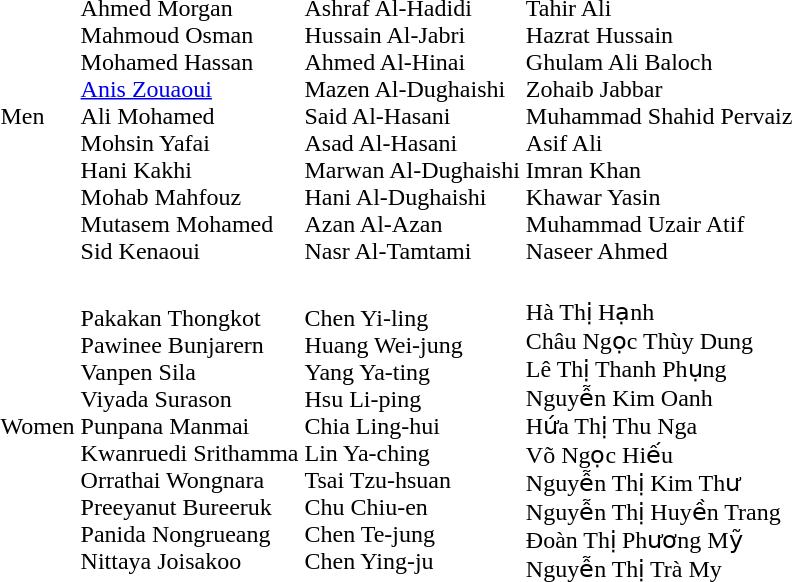<table>
<tr>
<td>Men</td>
<td><br>Ahmed Morgan<br>Mahmoud Osman<br>Mohamed Hassan<br><a href='#'>Anis Zouaoui</a><br>Ali Mohamed<br>Mohsin Yafai<br>Hani Kakhi<br>Mohab Mahfouz<br>Mutasem Mohamed<br>Sid Kenaoui</td>
<td><br>Ashraf Al-Hadidi<br>Hussain Al-Jabri<br>Ahmed Al-Hinai<br>Mazen Al-Dughaishi<br>Said Al-Hasani<br>Asad Al-Hasani<br>Marwan Al-Dughaishi<br>Hani Al-Dughaishi<br>Azan Al-Azan<br>Nasr Al-Tamtami</td>
<td><br>Tahir Ali<br>Hazrat Hussain<br>Ghulam Ali Baloch<br>Zohaib Jabbar<br>Muhammad Shahid Pervaiz<br>Asif Ali<br>Imran Khan<br>Khawar Yasin<br>Muhammad Uzair Atif<br>Naseer Ahmed</td>
</tr>
<tr>
<td>Women</td>
<td><br>Pakakan Thongkot<br>Pawinee Bunjarern<br>Vanpen Sila<br>Viyada Surason<br>Punpana Manmai<br>Kwanruedi Srithamma<br>Orrathai Wongnara<br>Preeyanut Bureeruk<br>Panida Nongrueang<br>Nittaya Joisakoo</td>
<td><br>Chen Yi-ling<br>Huang Wei-jung<br>Yang Ya-ting<br>Hsu Li-ping<br>Chia Ling-hui<br>Lin Ya-ching<br>Tsai Tzu-hsuan<br>Chu Chiu-en<br>Chen Te-jung<br>Chen Ying-ju</td>
<td><br>Hà Thị Hạnh<br>Châu Ngọc Thùy Dung<br>Lê Thị Thanh Phụng<br>Nguyễn Kim Oanh<br>Hứa Thị Thu Nga<br>Võ Ngọc Hiếu<br>Nguyễn Thị Kim Thư<br>Nguyễn Thị Huyền Trang<br>Đoàn Thị Phương Mỹ<br>Nguyễn Thị Trà My</td>
</tr>
</table>
